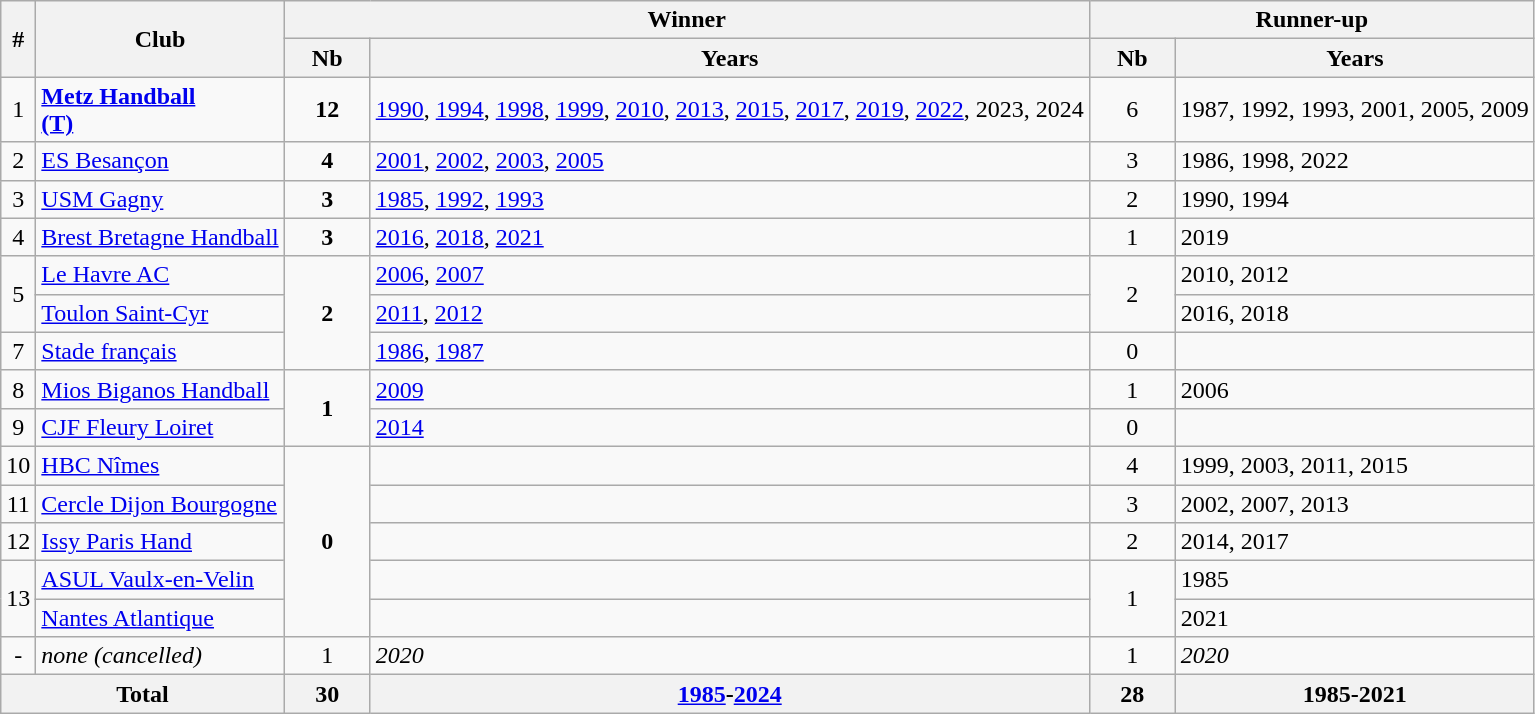<table class="wikitable centre" cellpadding="3" cellspacing="0" border="1" style="border: gray solid 1px; border-collapse: collapse;">
<tr>
<th rowspan=2>#</th>
<th rowspan=2>Club</th>
<th colspan=2>Winner</th>
<th colspan=2>Runner-up</th>
</tr>
<tr>
<th width=50px>Nb</th>
<th>Years</th>
<th width=50px>Nb</th>
<th>Years</th>
</tr>
<tr>
<td align="center">1</td>
<td><strong><a href='#'>Metz Handball</a> <br></strong> <strong><a href='#'>(T)</a></strong></td>
<td align="center"><strong>12</strong></td>
<td><a href='#'>1990</a>, <a href='#'>1994</a>, <a href='#'>1998</a>, <a href='#'>1999</a>, <a href='#'>2010</a>, <a href='#'>2013</a>, <a href='#'>2015</a>, <a href='#'>2017</a>, <a href='#'>2019</a>, <a href='#'>2022</a>, 2023, 2024</td>
<td align="center">6</td>
<td>1987, 1992, 1993, 2001, 2005, 2009</td>
</tr>
<tr>
<td align="center">2</td>
<td><a href='#'>ES Besançon</a></td>
<td align="center"><strong>4</strong></td>
<td><a href='#'>2001</a>, <a href='#'>2002</a>, <a href='#'>2003</a>, <a href='#'>2005</a></td>
<td align="center">3</td>
<td>1986, 1998, 2022</td>
</tr>
<tr>
<td align="center">3</td>
<td><a href='#'>USM Gagny</a></td>
<td align="center"><strong>3</strong></td>
<td><a href='#'>1985</a>, <a href='#'>1992</a>, <a href='#'>1993</a></td>
<td align="center">2</td>
<td>1990, 1994</td>
</tr>
<tr>
<td align="center">4</td>
<td><a href='#'>Brest Bretagne Handball</a></td>
<td align="center"><strong>3</strong></td>
<td><a href='#'>2016</a>, <a href='#'>2018</a>, <a href='#'>2021</a></td>
<td align="center">1</td>
<td>2019</td>
</tr>
<tr>
<td rowspan="2" align="center">5</td>
<td><a href='#'>Le Havre AC</a></td>
<td rowspan="3" align="center"><strong>2</strong></td>
<td><a href='#'>2006</a>, <a href='#'>2007</a></td>
<td rowspan="2" align="center">2</td>
<td>2010, 2012</td>
</tr>
<tr>
<td><a href='#'>Toulon Saint-Cyr</a></td>
<td><a href='#'>2011</a>, <a href='#'>2012</a></td>
<td>2016, 2018</td>
</tr>
<tr>
<td align="center">7</td>
<td><a href='#'>Stade français</a></td>
<td><a href='#'>1986</a>, <a href='#'>1987</a></td>
<td align="center">0</td>
<td></td>
</tr>
<tr>
<td align="center">8</td>
<td><a href='#'>Mios Biganos Handball</a></td>
<td rowspan="2" align="center"><strong>1</strong></td>
<td><a href='#'>2009</a></td>
<td align="center">1</td>
<td>2006</td>
</tr>
<tr>
<td align="center">9</td>
<td><a href='#'>CJF Fleury Loiret</a></td>
<td><a href='#'>2014</a></td>
<td align="center">0</td>
<td></td>
</tr>
<tr>
<td align="center">10</td>
<td><a href='#'>HBC Nîmes</a></td>
<td rowspan="5" align="center"><strong>0</strong></td>
<td></td>
<td align="center">4</td>
<td>1999, 2003, 2011, 2015</td>
</tr>
<tr>
<td align="center">11</td>
<td><a href='#'>Cercle Dijon Bourgogne</a></td>
<td></td>
<td align="center">3</td>
<td>2002, 2007, 2013</td>
</tr>
<tr>
<td align="center">12</td>
<td><a href='#'>Issy Paris Hand</a></td>
<td></td>
<td align="center">2</td>
<td>2014, 2017</td>
</tr>
<tr>
<td rowspan="2" align="center">13</td>
<td><a href='#'>ASUL Vaulx-en-Velin</a></td>
<td></td>
<td rowspan="2" align="center">1</td>
<td>1985</td>
</tr>
<tr>
<td><a href='#'>Nantes Atlantique</a></td>
<td></td>
<td>2021</td>
</tr>
<tr>
<td align="center">-</td>
<td><em>none (cancelled)</em></td>
<td align="center">1</td>
<td><em>2020</em></td>
<td align="center">1</td>
<td><em>2020</em></td>
</tr>
<tr>
<th colspan="2">Total</th>
<th>30</th>
<th><a href='#'>1985</a>-<a href='#'>2024</a></th>
<th>28</th>
<th>1985-2021</th>
</tr>
</table>
